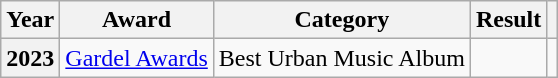<table class="wikitable sortable plainrowheaders">
<tr>
<th scope="col">Year</th>
<th scope="col">Award</th>
<th scope="col">Category</th>
<th scope="col">Result</th>
<th></th>
</tr>
<tr>
<th scope="row">2023</th>
<td><a href='#'>Gardel Awards</a></td>
<td>Best Urban Music Album</td>
<td></td>
<td style="text-align:center;"></td>
</tr>
</table>
